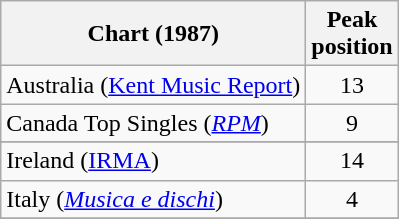<table class="wikitable sortable">
<tr>
<th>Chart (1987)</th>
<th>Peak<br>position</th>
</tr>
<tr>
<td>Australia (<a href='#'>Kent Music Report</a>)</td>
<td align="center">13</td>
</tr>
<tr>
<td>Canada Top Singles (<em><a href='#'>RPM</a></em>)</td>
<td align="center">9</td>
</tr>
<tr>
</tr>
<tr>
<td>Ireland (<a href='#'>IRMA</a>)</td>
<td align="center">14</td>
</tr>
<tr>
<td>Italy (<em><a href='#'>Musica e dischi</a></em>)</td>
<td align="center">4</td>
</tr>
<tr>
</tr>
<tr>
</tr>
<tr>
</tr>
<tr>
</tr>
<tr>
</tr>
</table>
